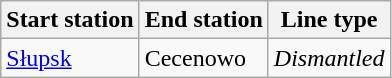<table class="wikitable">
<tr>
<th>Start station</th>
<th>End station</th>
<th>Line type</th>
</tr>
<tr>
<td><a href='#'>Słupsk</a></td>
<td>Cecenowo</td>
<td><em>Dismantled</em></td>
</tr>
</table>
